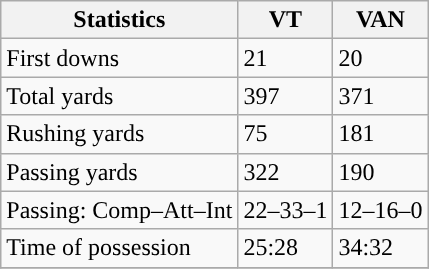<table class="wikitable" style="float: left;">
<tr align="center">
<th>Statistics</th>
<th>VT</th>
<th>VAN</th>
</tr>
<tr>
<td>First downs</td>
<td>21</td>
<td>20</td>
</tr>
<tr>
<td>Total yards</td>
<td>397</td>
<td>371</td>
</tr>
<tr>
<td>Rushing yards</td>
<td>75</td>
<td>181</td>
</tr>
<tr>
<td>Passing yards</td>
<td>322</td>
<td>190</td>
</tr>
<tr>
<td>Passing: Comp–Att–Int</td>
<td>22–33–1</td>
<td>12–16–0</td>
</tr>
<tr>
<td>Time of possession</td>
<td>25:28</td>
<td>34:32</td>
</tr>
<tr>
</tr>
</table>
